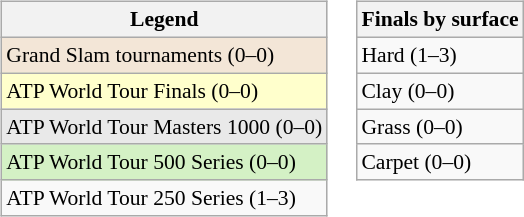<table>
<tr valign=top>
<td><br><table class=wikitable style=font-size:90%>
<tr>
<th>Legend</th>
</tr>
<tr style="background:#f3e6d7;">
<td>Grand Slam tournaments (0–0)</td>
</tr>
<tr style="background:#ffc;">
<td>ATP World Tour Finals (0–0)</td>
</tr>
<tr style="background:#e9e9e9;">
<td>ATP World Tour Masters 1000 (0–0)</td>
</tr>
<tr style="background:#d4f1c5;">
<td>ATP World Tour 500 Series (0–0)</td>
</tr>
<tr>
<td>ATP World Tour 250 Series (1–3)</td>
</tr>
</table>
</td>
<td><br><table class="wikitable" style="font-size:90%;">
<tr>
<th>Finals by surface</th>
</tr>
<tr>
<td>Hard (1–3)</td>
</tr>
<tr>
<td>Clay (0–0)</td>
</tr>
<tr>
<td>Grass (0–0)</td>
</tr>
<tr>
<td>Carpet (0–0)</td>
</tr>
</table>
</td>
</tr>
</table>
